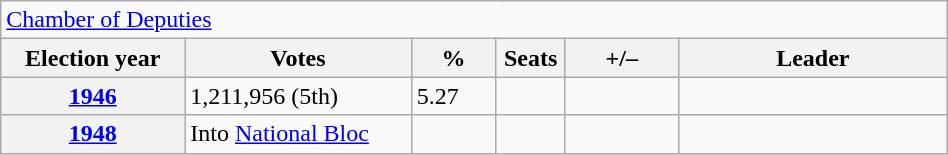<table class=wikitable style="width:50%; border:1px #AAAAFF solid">
<tr>
<td colspan=6><a href='#'>Chamber of Deputies</a></td>
</tr>
<tr>
<th width=13%>Election year</th>
<th width=16%>Votes</th>
<th width=6%>%</th>
<th width=1%>Seats</th>
<th width=8%>+/–</th>
<th width=19%>Leader</th>
</tr>
<tr>
<th><a href='#'>1946</a></th>
<td>1,211,956 (5th)</td>
<td>5.27</td>
<td></td>
<td></td>
<td></td>
</tr>
<tr>
<th><a href='#'>1948</a></th>
<td>Into <a href='#'>National Bloc</a></td>
<td></td>
<td></td>
<td></td>
<td></td>
</tr>
</table>
